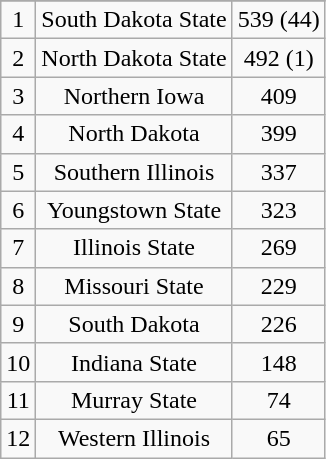<table class="wikitable" style="display: inline-table;">
<tr align="center">
</tr>
<tr align="center">
<td>1</td>
<td>South Dakota State</td>
<td>539 (44)</td>
</tr>
<tr align="center">
<td>2</td>
<td>North Dakota State</td>
<td>492 (1)</td>
</tr>
<tr align="center">
<td>3</td>
<td>Northern Iowa</td>
<td>409</td>
</tr>
<tr align="center">
<td>4</td>
<td>North Dakota</td>
<td>399</td>
</tr>
<tr align="center">
<td>5</td>
<td>Southern Illinois</td>
<td>337</td>
</tr>
<tr align="center">
<td>6</td>
<td>Youngstown State</td>
<td>323</td>
</tr>
<tr align="center">
<td>7</td>
<td>Illinois State</td>
<td>269</td>
</tr>
<tr align="center">
<td>8</td>
<td>Missouri State</td>
<td>229</td>
</tr>
<tr align="center">
<td>9</td>
<td>South Dakota</td>
<td>226</td>
</tr>
<tr align="center">
<td>10</td>
<td>Indiana State</td>
<td>148</td>
</tr>
<tr align="center">
<td>11</td>
<td>Murray State</td>
<td>74</td>
</tr>
<tr align="center">
<td>12</td>
<td>Western Illinois</td>
<td>65</td>
</tr>
</table>
